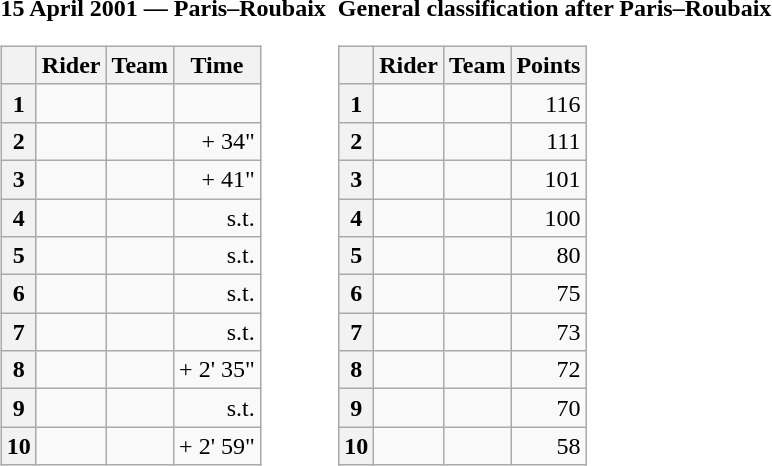<table>
<tr>
<td><strong>15 April 2001 — Paris–Roubaix </strong><br><table class="wikitable">
<tr>
<th></th>
<th>Rider</th>
<th>Team</th>
<th>Time</th>
</tr>
<tr>
<th>1</th>
<td></td>
<td></td>
<td align="right"></td>
</tr>
<tr>
<th>2</th>
<td></td>
<td></td>
<td align="right">+ 34"</td>
</tr>
<tr>
<th>3</th>
<td></td>
<td></td>
<td align="right">+ 41"</td>
</tr>
<tr>
<th>4</th>
<td></td>
<td></td>
<td align="right">s.t.</td>
</tr>
<tr>
<th>5</th>
<td></td>
<td></td>
<td align="right">s.t.</td>
</tr>
<tr>
<th>6</th>
<td></td>
<td></td>
<td align="right">s.t.</td>
</tr>
<tr>
<th>7</th>
<td></td>
<td></td>
<td align="right">s.t.</td>
</tr>
<tr>
<th>8</th>
<td></td>
<td></td>
<td align="right">+ 2' 35"</td>
</tr>
<tr>
<th>9</th>
<td></td>
<td></td>
<td align="right">s.t.</td>
</tr>
<tr>
<th>10</th>
<td></td>
<td></td>
<td align="right">+ 2' 59"</td>
</tr>
</table>
</td>
<td></td>
<td><strong>General classification after Paris–Roubaix</strong><br><table class="wikitable">
<tr>
<th></th>
<th>Rider</th>
<th>Team</th>
<th>Points</th>
</tr>
<tr>
<th>1</th>
<td> </td>
<td></td>
<td align="right">116</td>
</tr>
<tr>
<th>2</th>
<td></td>
<td></td>
<td align="right">111</td>
</tr>
<tr>
<th>3</th>
<td></td>
<td></td>
<td align="right">101</td>
</tr>
<tr>
<th>4</th>
<td></td>
<td></td>
<td align="right">100</td>
</tr>
<tr>
<th>5</th>
<td></td>
<td></td>
<td align="right">80</td>
</tr>
<tr>
<th>6</th>
<td></td>
<td></td>
<td align="right">75</td>
</tr>
<tr>
<th>7</th>
<td></td>
<td></td>
<td align="right">73</td>
</tr>
<tr>
<th>8</th>
<td></td>
<td></td>
<td align="right">72</td>
</tr>
<tr>
<th>9</th>
<td></td>
<td></td>
<td align="right">70</td>
</tr>
<tr>
<th>10</th>
<td></td>
<td></td>
<td align="right">58</td>
</tr>
</table>
</td>
</tr>
</table>
